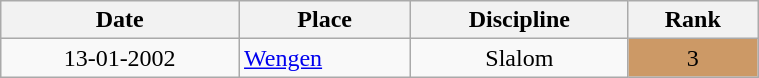<table class="wikitable" width=40% style="font-size:100%; text-align:center;">
<tr>
<th>Date</th>
<th>Place</th>
<th>Discipline</th>
<th>Rank</th>
</tr>
<tr>
<td>13-01-2002</td>
<td align=left> <a href='#'>Wengen</a></td>
<td>Slalom</td>
<td bgcolor=cc9966>3</td>
</tr>
</table>
